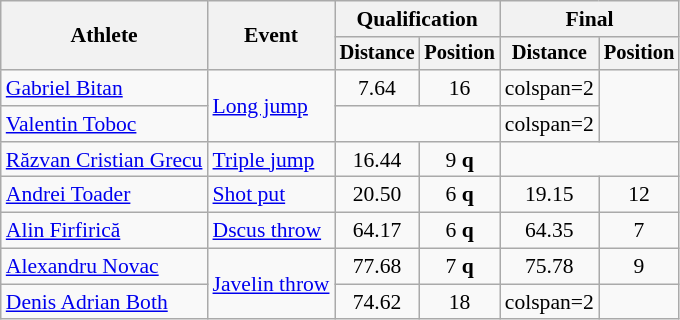<table class="wikitable" style="font-size:90%">
<tr>
<th rowspan="2">Athlete</th>
<th rowspan="2">Event</th>
<th colspan="2">Qualification</th>
<th colspan="2">Final</th>
</tr>
<tr style="font-size:95%">
<th>Distance</th>
<th>Position</th>
<th>Distance</th>
<th>Position</th>
</tr>
<tr align="center">
<td align="left"><a href='#'>Gabriel Bitan</a></td>
<td align="left" rowspan=2><a href='#'>Long jump</a></td>
<td>7.64</td>
<td>16</td>
<td>colspan=2 </td>
</tr>
<tr align="center">
<td align="left"><a href='#'>Valentin Toboc</a></td>
<td colspan=2></td>
<td>colspan=2 </td>
</tr>
<tr align="center">
<td align="left"><a href='#'>Răzvan Cristian Grecu</a></td>
<td align="left"><a href='#'>Triple jump</a></td>
<td>16.44</td>
<td>9 <strong>q</strong></td>
<td colspan=2></td>
</tr>
<tr align="center">
<td align="left"><a href='#'>Andrei Toader</a></td>
<td align="left"><a href='#'>Shot put</a></td>
<td>20.50</td>
<td>6 <strong>q</strong></td>
<td>19.15</td>
<td>12</td>
</tr>
<tr align="center">
<td align="left"><a href='#'>Alin Firfirică</a></td>
<td align="left"><a href='#'>Dscus throw</a></td>
<td>64.17</td>
<td>6 <strong>q</strong></td>
<td>64.35</td>
<td>7</td>
</tr>
<tr align="center">
<td align="left"><a href='#'>Alexandru Novac</a></td>
<td align="left" rowspan=2><a href='#'>Javelin throw</a></td>
<td>77.68</td>
<td>7 <strong>q</strong></td>
<td>75.78</td>
<td>9</td>
</tr>
<tr align="center">
<td align="left"><a href='#'>Denis Adrian Both</a></td>
<td>74.62</td>
<td>18</td>
<td>colspan=2 </td>
</tr>
</table>
